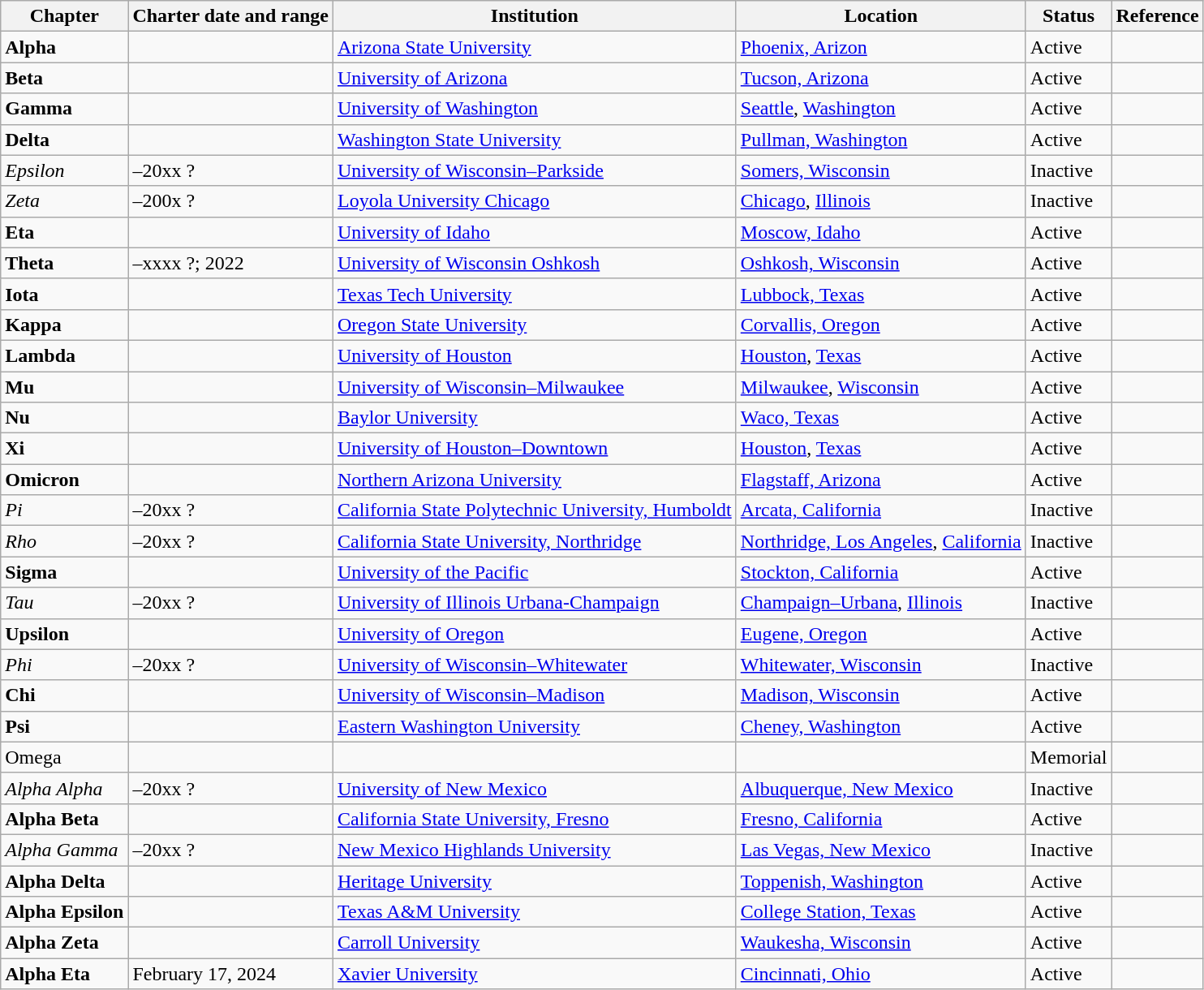<table class="sortable wikitable">
<tr>
<th>Chapter</th>
<th>Charter date and range</th>
<th>Institution</th>
<th>Location</th>
<th>Status</th>
<th>Reference</th>
</tr>
<tr>
<td><strong>Alpha</strong></td>
<td></td>
<td><a href='#'>Arizona State University</a></td>
<td><a href='#'>Phoenix, Arizon</a></td>
<td>Active</td>
<td></td>
</tr>
<tr>
<td><strong>Beta</strong></td>
<td></td>
<td><a href='#'>University of Arizona</a></td>
<td><a href='#'>Tucson, Arizona</a></td>
<td>Active</td>
<td></td>
</tr>
<tr>
<td><strong>Gamma</strong></td>
<td></td>
<td><a href='#'>University of Washington</a></td>
<td><a href='#'>Seattle</a>, <a href='#'>Washington</a></td>
<td>Active</td>
<td></td>
</tr>
<tr>
<td><strong>Delta</strong></td>
<td></td>
<td><a href='#'>Washington State University</a></td>
<td><a href='#'>Pullman, Washington</a></td>
<td>Active</td>
<td></td>
</tr>
<tr>
<td><em>Epsilon</em></td>
<td>–20xx ?</td>
<td><a href='#'>University of Wisconsin–Parkside</a></td>
<td><a href='#'>Somers, Wisconsin</a></td>
<td>Inactive</td>
<td></td>
</tr>
<tr>
<td><em>Zeta</em></td>
<td>–200x ?</td>
<td><a href='#'>Loyola University Chicago</a></td>
<td><a href='#'>Chicago</a>, <a href='#'>Illinois</a></td>
<td>Inactive</td>
<td></td>
</tr>
<tr>
<td><strong>Eta</strong></td>
<td></td>
<td><a href='#'>University of Idaho</a></td>
<td><a href='#'>Moscow, Idaho</a></td>
<td>Active</td>
<td></td>
</tr>
<tr>
<td><strong>Theta</strong></td>
<td>–xxxx ?; 2022</td>
<td><a href='#'>University of Wisconsin Oshkosh</a></td>
<td><a href='#'>Oshkosh, Wisconsin</a></td>
<td>Active</td>
<td></td>
</tr>
<tr>
<td><strong>Iota</strong></td>
<td></td>
<td><a href='#'>Texas Tech University</a></td>
<td><a href='#'>Lubbock, Texas</a></td>
<td>Active</td>
<td></td>
</tr>
<tr>
<td><strong>Kappa</strong></td>
<td></td>
<td><a href='#'>Oregon State University</a></td>
<td><a href='#'>Corvallis, Oregon</a></td>
<td>Active</td>
<td></td>
</tr>
<tr>
<td><strong>Lambda</strong></td>
<td></td>
<td><a href='#'>University of Houston</a></td>
<td><a href='#'>Houston</a>, <a href='#'>Texas</a></td>
<td>Active</td>
<td></td>
</tr>
<tr>
<td><strong>Mu</strong></td>
<td></td>
<td><a href='#'>University of Wisconsin–Milwaukee</a></td>
<td><a href='#'>Milwaukee</a>, <a href='#'>Wisconsin</a></td>
<td>Active</td>
<td></td>
</tr>
<tr>
<td><strong>Nu</strong></td>
<td></td>
<td><a href='#'>Baylor University</a></td>
<td><a href='#'>Waco, Texas</a></td>
<td>Active</td>
<td></td>
</tr>
<tr>
<td><strong>Xi</strong></td>
<td></td>
<td><a href='#'>University of Houston–Downtown</a></td>
<td><a href='#'>Houston</a>, <a href='#'>Texas</a></td>
<td>Active</td>
<td></td>
</tr>
<tr>
<td><strong>Omicron</strong></td>
<td></td>
<td><a href='#'>Northern Arizona University</a></td>
<td><a href='#'>Flagstaff, Arizona</a></td>
<td>Active</td>
<td></td>
</tr>
<tr>
<td><em>Pi</em></td>
<td>–20xx ?</td>
<td><a href='#'>California State Polytechnic University, Humboldt</a></td>
<td><a href='#'>Arcata, California</a></td>
<td>Inactive</td>
<td></td>
</tr>
<tr>
<td><em>Rho</em></td>
<td>–20xx ?</td>
<td><a href='#'>California State University, Northridge</a></td>
<td><a href='#'>Northridge, Los Angeles</a>, <a href='#'>California</a></td>
<td>Inactive</td>
<td></td>
</tr>
<tr>
<td><strong>Sigma</strong></td>
<td></td>
<td><a href='#'>University of the Pacific</a></td>
<td><a href='#'>Stockton, California</a></td>
<td>Active</td>
<td></td>
</tr>
<tr>
<td><em>Tau</em></td>
<td>–20xx ?</td>
<td><a href='#'>University of Illinois Urbana-Champaign</a></td>
<td><a href='#'>Champaign–Urbana</a>, <a href='#'>Illinois</a></td>
<td>Inactive</td>
<td></td>
</tr>
<tr>
<td><strong>Upsilon</strong></td>
<td></td>
<td><a href='#'>University of Oregon</a></td>
<td><a href='#'>Eugene, Oregon</a></td>
<td>Active</td>
<td></td>
</tr>
<tr>
<td><em>Phi</em></td>
<td>–20xx ?</td>
<td><a href='#'>University of Wisconsin–Whitewater</a></td>
<td><a href='#'>Whitewater, Wisconsin</a></td>
<td>Inactive</td>
<td></td>
</tr>
<tr>
<td><strong>Chi</strong></td>
<td></td>
<td><a href='#'>University of Wisconsin–Madison</a></td>
<td><a href='#'>Madison, Wisconsin</a></td>
<td>Active</td>
<td></td>
</tr>
<tr>
<td><strong>Psi</strong></td>
<td></td>
<td><a href='#'>Eastern Washington University</a></td>
<td><a href='#'>Cheney, Washington</a></td>
<td>Active</td>
<td></td>
</tr>
<tr>
<td>Omega</td>
<td></td>
<td></td>
<td></td>
<td>Memorial</td>
<td></td>
</tr>
<tr>
<td><em>Alpha Alpha</em></td>
<td>–20xx ?</td>
<td><a href='#'>University of New Mexico</a></td>
<td><a href='#'>Albuquerque, New Mexico</a></td>
<td>Inactive</td>
<td></td>
</tr>
<tr>
<td><strong>Alpha Beta</strong></td>
<td></td>
<td><a href='#'>California State University, Fresno</a></td>
<td><a href='#'>Fresno, California</a></td>
<td>Active</td>
<td></td>
</tr>
<tr>
<td><em>Alpha Gamma</em></td>
<td>–20xx ?</td>
<td><a href='#'>New Mexico Highlands University</a></td>
<td><a href='#'>Las Vegas, New Mexico</a></td>
<td>Inactive</td>
<td></td>
</tr>
<tr>
<td><strong>Alpha Delta</strong></td>
<td></td>
<td><a href='#'>Heritage University</a></td>
<td><a href='#'>Toppenish, Washington</a></td>
<td>Active</td>
<td></td>
</tr>
<tr>
<td><strong>Alpha Epsilon</strong></td>
<td></td>
<td><a href='#'>Texas A&M University</a></td>
<td><a href='#'>College Station, Texas</a></td>
<td>Active</td>
<td></td>
</tr>
<tr>
<td><strong>Alpha Zeta</strong></td>
<td></td>
<td><a href='#'>Carroll University</a></td>
<td><a href='#'>Waukesha, Wisconsin</a></td>
<td>Active</td>
<td></td>
</tr>
<tr>
<td><strong>Alpha Eta</strong></td>
<td>February 17, 2024</td>
<td><a href='#'>Xavier University</a></td>
<td><a href='#'>Cincinnati, Ohio</a></td>
<td>Active</td>
<td></td>
</tr>
</table>
